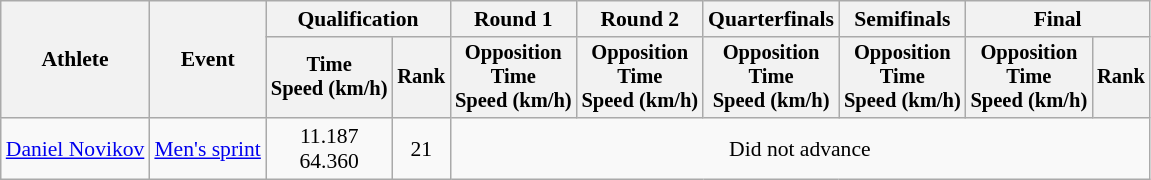<table class="wikitable" style="font-size:90%">
<tr>
<th rowspan="2">Athlete</th>
<th rowspan="2">Event</th>
<th colspan=2>Qualification</th>
<th>Round 1</th>
<th>Round 2</th>
<th>Quarterfinals</th>
<th>Semifinals</th>
<th colspan=2>Final</th>
</tr>
<tr style="font-size:95%">
<th>Time<br>Speed (km/h)</th>
<th>Rank</th>
<th>Opposition<br>Time<br>Speed (km/h)</th>
<th>Opposition<br>Time<br>Speed (km/h)</th>
<th>Opposition<br>Time<br>Speed (km/h)</th>
<th>Opposition<br>Time<br>Speed (km/h)</th>
<th>Opposition<br>Time<br>Speed (km/h)</th>
<th>Rank</th>
</tr>
<tr align=center>
<td align=left><a href='#'>Daniel Novikov</a></td>
<td align=left><a href='#'>Men's sprint</a></td>
<td>11.187<br>64.360</td>
<td>21</td>
<td colspan=6>Did not advance</td>
</tr>
</table>
